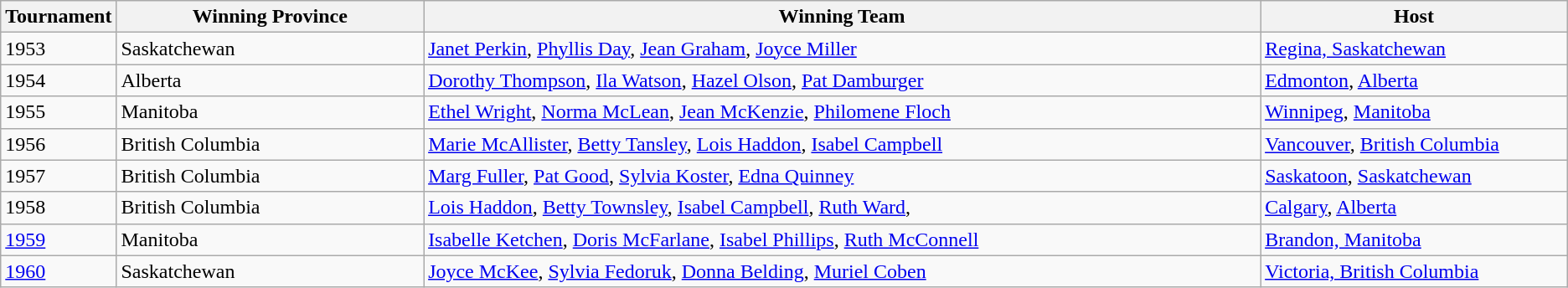<table class="wikitable">
<tr>
<th scope="col">Tournament</th>
<th scope="col" style="width:20%;">Winning Province</th>
<th scope="col" style="width:55%;">Winning Team</th>
<th scope="col" style="width:20%;">Host</th>
</tr>
<tr>
<td>1953</td>
<td>Saskatchewan</td>
<td><a href='#'>Janet Perkin</a>, <a href='#'>Phyllis Day</a>, <a href='#'>Jean Graham</a>, <a href='#'>Joyce Miller</a></td>
<td><a href='#'>Regina, Saskatchewan</a></td>
</tr>
<tr>
<td>1954</td>
<td>Alberta</td>
<td><a href='#'>Dorothy Thompson</a>, <a href='#'>Ila Watson</a>, <a href='#'>Hazel Olson</a>, <a href='#'>Pat Damburger</a></td>
<td><a href='#'>Edmonton</a>, <a href='#'>Alberta</a></td>
</tr>
<tr>
<td>1955</td>
<td>Manitoba</td>
<td><a href='#'>Ethel Wright</a>, <a href='#'>Norma McLean</a>, <a href='#'>Jean McKenzie</a>, <a href='#'>Philomene Floch</a></td>
<td><a href='#'>Winnipeg</a>, <a href='#'>Manitoba</a></td>
</tr>
<tr>
<td>1956</td>
<td>British Columbia</td>
<td><a href='#'>Marie McAllister</a>, <a href='#'>Betty Tansley</a>, <a href='#'>Lois Haddon</a>, <a href='#'>Isabel Campbell</a></td>
<td><a href='#'>Vancouver</a>, <a href='#'>British Columbia</a></td>
</tr>
<tr>
<td>1957</td>
<td>British Columbia</td>
<td><a href='#'>Marg Fuller</a>, <a href='#'>Pat Good</a>, <a href='#'>Sylvia Koster</a>, <a href='#'>Edna Quinney</a></td>
<td><a href='#'>Saskatoon</a>, <a href='#'>Saskatchewan</a></td>
</tr>
<tr>
<td>1958</td>
<td>British Columbia</td>
<td><a href='#'>Lois Haddon</a>, <a href='#'>Betty Townsley</a>, <a href='#'>Isabel Campbell</a>, <a href='#'>Ruth Ward</a>,</td>
<td><a href='#'>Calgary</a>, <a href='#'>Alberta</a></td>
</tr>
<tr>
<td><a href='#'>1959</a></td>
<td>Manitoba</td>
<td><a href='#'>Isabelle Ketchen</a>, <a href='#'>Doris McFarlane</a>, <a href='#'>Isabel Phillips</a>, <a href='#'>Ruth McConnell</a></td>
<td><a href='#'>Brandon, Manitoba</a></td>
</tr>
<tr>
<td><a href='#'>1960</a></td>
<td>Saskatchewan</td>
<td><a href='#'>Joyce McKee</a>, <a href='#'>Sylvia Fedoruk</a>, <a href='#'>Donna Belding</a>, <a href='#'>Muriel Coben</a></td>
<td><a href='#'>Victoria, British Columbia</a></td>
</tr>
</table>
